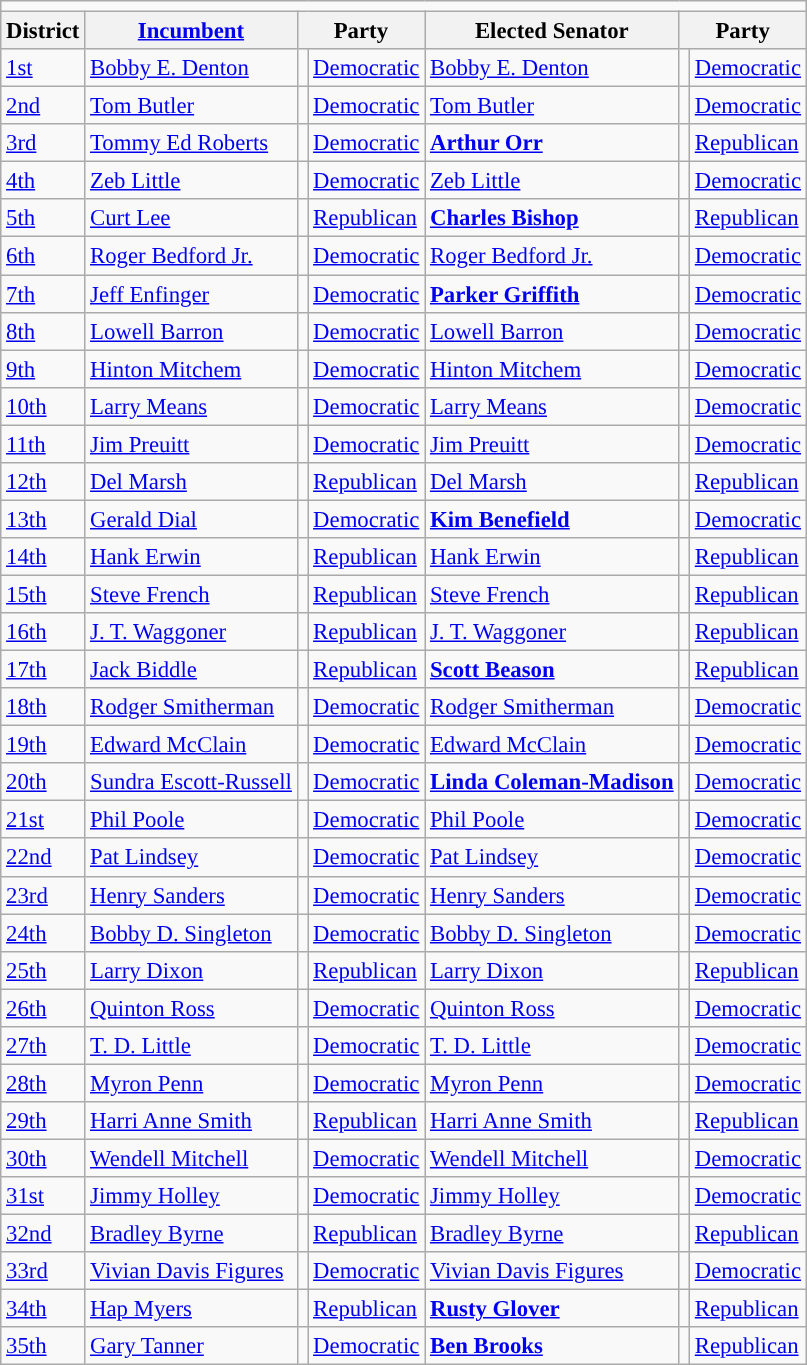<table class="wikitable" style="font-size:95%;">
<tr>
<td colspan="15" style="text-align:center;"></td>
</tr>
<tr>
<th colspan="1" class="unsortable">District</th>
<th class="unsortable"><a href='#'>Incumbent</a></th>
<th colspan="2">Party</th>
<th class="unsortable">Elected Senator</th>
<th colspan="2">Party</th>
</tr>
<tr>
<td><a href='#'>1st</a></td>
<td><a href='#'>Bobby E. Denton</a></td>
<td style="background:"></td>
<td><a href='#'>Democratic</a></td>
<td><a href='#'>Bobby E. Denton</a></td>
<td style="background:"></td>
<td><a href='#'>Democratic</a></td>
</tr>
<tr>
<td><a href='#'>2nd</a></td>
<td><a href='#'>Tom Butler</a></td>
<td style="background:"></td>
<td><a href='#'>Democratic</a></td>
<td><a href='#'>Tom Butler</a></td>
<td style="background:"></td>
<td><a href='#'>Democratic</a></td>
</tr>
<tr>
<td><a href='#'>3rd</a></td>
<td><a href='#'>Tommy Ed Roberts</a></td>
<td style="background:"></td>
<td><a href='#'>Democratic</a></td>
<td><strong><a href='#'>Arthur Orr</a></strong></td>
<td style="background:"></td>
<td><a href='#'>Republican</a></td>
</tr>
<tr>
<td><a href='#'>4th</a></td>
<td><a href='#'>Zeb Little</a></td>
<td style="background:"></td>
<td><a href='#'>Democratic</a></td>
<td><a href='#'>Zeb Little</a></td>
<td style="background:"></td>
<td><a href='#'>Democratic</a></td>
</tr>
<tr>
<td><a href='#'>5th</a></td>
<td><a href='#'>Curt Lee</a></td>
<td style="background:"></td>
<td><a href='#'>Republican</a></td>
<td><strong><a href='#'>Charles Bishop</a></strong></td>
<td style="background:"></td>
<td><a href='#'>Republican</a></td>
</tr>
<tr>
<td><a href='#'>6th</a></td>
<td><a href='#'>Roger Bedford Jr.</a></td>
<td style="background:"></td>
<td><a href='#'>Democratic</a></td>
<td><a href='#'>Roger Bedford Jr.</a></td>
<td style="background:"></td>
<td><a href='#'>Democratic</a></td>
</tr>
<tr>
<td><a href='#'>7th</a></td>
<td><a href='#'>Jeff Enfinger</a></td>
<td style="background:"></td>
<td><a href='#'>Democratic</a></td>
<td><strong><a href='#'>Parker Griffith</a></strong></td>
<td style="background:"></td>
<td><a href='#'>Democratic</a></td>
</tr>
<tr>
<td><a href='#'>8th</a></td>
<td><a href='#'>Lowell Barron</a></td>
<td style="background:"></td>
<td><a href='#'>Democratic</a></td>
<td><a href='#'>Lowell Barron</a></td>
<td style="background:"></td>
<td><a href='#'>Democratic</a></td>
</tr>
<tr>
<td><a href='#'>9th</a></td>
<td><a href='#'>Hinton Mitchem</a></td>
<td style="background:"></td>
<td><a href='#'>Democratic</a></td>
<td><a href='#'>Hinton Mitchem</a></td>
<td style="background:"></td>
<td><a href='#'>Democratic</a></td>
</tr>
<tr>
<td><a href='#'>10th</a></td>
<td><a href='#'>Larry Means</a></td>
<td style="background:"></td>
<td><a href='#'>Democratic</a></td>
<td><a href='#'>Larry Means</a></td>
<td style="background:"></td>
<td><a href='#'>Democratic</a></td>
</tr>
<tr>
<td><a href='#'>11th</a></td>
<td><a href='#'>Jim Preuitt</a></td>
<td style="background:"></td>
<td><a href='#'>Democratic</a></td>
<td><a href='#'>Jim Preuitt</a></td>
<td style="background:"></td>
<td><a href='#'>Democratic</a></td>
</tr>
<tr>
<td><a href='#'>12th</a></td>
<td><a href='#'>Del Marsh</a></td>
<td style="background:"></td>
<td><a href='#'>Republican</a></td>
<td><a href='#'>Del Marsh</a></td>
<td style="background:"></td>
<td><a href='#'>Republican</a></td>
</tr>
<tr>
<td><a href='#'>13th</a></td>
<td><a href='#'>Gerald Dial</a></td>
<td style="background:"></td>
<td><a href='#'>Democratic</a></td>
<td><strong><a href='#'>Kim Benefield</a></strong></td>
<td style="background:"></td>
<td><a href='#'>Democratic</a></td>
</tr>
<tr>
<td><a href='#'>14th</a></td>
<td><a href='#'>Hank Erwin</a></td>
<td style="background:"></td>
<td><a href='#'>Republican</a></td>
<td><a href='#'>Hank Erwin</a></td>
<td style="background:"></td>
<td><a href='#'>Republican</a></td>
</tr>
<tr>
<td><a href='#'>15th</a></td>
<td><a href='#'>Steve French</a></td>
<td style="background:"></td>
<td><a href='#'>Republican</a></td>
<td><a href='#'>Steve French</a></td>
<td style="background:"></td>
<td><a href='#'>Republican</a></td>
</tr>
<tr>
<td><a href='#'>16th</a></td>
<td><a href='#'>J. T. Waggoner</a></td>
<td style="background:"></td>
<td><a href='#'>Republican</a></td>
<td><a href='#'>J. T. Waggoner</a></td>
<td style="background:"></td>
<td><a href='#'>Republican</a></td>
</tr>
<tr>
<td><a href='#'>17th</a></td>
<td><a href='#'>Jack Biddle</a></td>
<td style="background:"></td>
<td><a href='#'>Republican</a></td>
<td><strong><a href='#'>Scott Beason</a></strong></td>
<td style="background:"></td>
<td><a href='#'>Republican</a></td>
</tr>
<tr>
<td><a href='#'>18th</a></td>
<td><a href='#'>Rodger Smitherman</a></td>
<td style="background:"></td>
<td><a href='#'>Democratic</a></td>
<td><a href='#'>Rodger Smitherman</a></td>
<td style="background:"></td>
<td><a href='#'>Democratic</a></td>
</tr>
<tr>
<td><a href='#'>19th</a></td>
<td><a href='#'>Edward McClain</a></td>
<td style="background:"></td>
<td><a href='#'>Democratic</a></td>
<td><a href='#'>Edward McClain</a></td>
<td style="background:"></td>
<td><a href='#'>Democratic</a></td>
</tr>
<tr>
<td><a href='#'>20th</a></td>
<td><a href='#'>Sundra Escott-Russell</a></td>
<td style="background:"></td>
<td><a href='#'>Democratic</a></td>
<td><strong><a href='#'>Linda Coleman-Madison</a></strong></td>
<td style="background:"></td>
<td><a href='#'>Democratic</a></td>
</tr>
<tr>
<td><a href='#'>21st</a></td>
<td><a href='#'>Phil Poole</a></td>
<td style="background:"></td>
<td><a href='#'>Democratic</a></td>
<td><a href='#'>Phil Poole</a></td>
<td style="background:"></td>
<td><a href='#'>Democratic</a></td>
</tr>
<tr>
<td><a href='#'>22nd</a></td>
<td><a href='#'>Pat Lindsey</a></td>
<td style="background:"></td>
<td><a href='#'>Democratic</a></td>
<td><a href='#'>Pat Lindsey</a></td>
<td style="background:"></td>
<td><a href='#'>Democratic</a></td>
</tr>
<tr>
<td><a href='#'>23rd</a></td>
<td><a href='#'>Henry Sanders</a></td>
<td style="background:"></td>
<td><a href='#'>Democratic</a></td>
<td><a href='#'>Henry Sanders</a></td>
<td style="background:"></td>
<td><a href='#'>Democratic</a></td>
</tr>
<tr>
<td><a href='#'>24th</a></td>
<td><a href='#'>Bobby D. Singleton</a></td>
<td style="background:"></td>
<td><a href='#'>Democratic</a></td>
<td><a href='#'>Bobby D. Singleton</a></td>
<td style="background:"></td>
<td><a href='#'>Democratic</a></td>
</tr>
<tr>
<td><a href='#'>25th</a></td>
<td><a href='#'>Larry Dixon</a></td>
<td style="background:"></td>
<td><a href='#'>Republican</a></td>
<td><a href='#'>Larry Dixon</a></td>
<td style="background:"></td>
<td><a href='#'>Republican</a></td>
</tr>
<tr>
<td><a href='#'>26th</a></td>
<td><a href='#'>Quinton Ross</a></td>
<td style="background:"></td>
<td><a href='#'>Democratic</a></td>
<td><a href='#'>Quinton Ross</a></td>
<td style="background:"></td>
<td><a href='#'>Democratic</a></td>
</tr>
<tr>
<td><a href='#'>27th</a></td>
<td><a href='#'>T. D. Little</a></td>
<td style="background:"></td>
<td><a href='#'>Democratic</a></td>
<td><a href='#'>T. D. Little</a></td>
<td style="background:"></td>
<td><a href='#'>Democratic</a></td>
</tr>
<tr>
<td><a href='#'>28th</a></td>
<td><a href='#'>Myron Penn</a></td>
<td style="background:"></td>
<td><a href='#'>Democratic</a></td>
<td><a href='#'>Myron Penn</a></td>
<td style="background:"></td>
<td><a href='#'>Democratic</a></td>
</tr>
<tr>
<td><a href='#'>29th</a></td>
<td><a href='#'>Harri Anne Smith</a></td>
<td style="background:"></td>
<td><a href='#'>Republican</a></td>
<td><a href='#'>Harri Anne Smith</a></td>
<td style="background:"></td>
<td><a href='#'>Republican</a></td>
</tr>
<tr>
<td><a href='#'>30th</a></td>
<td><a href='#'>Wendell Mitchell</a></td>
<td style="background:"></td>
<td><a href='#'>Democratic</a></td>
<td><a href='#'>Wendell Mitchell</a></td>
<td style="background:"></td>
<td><a href='#'>Democratic</a></td>
</tr>
<tr>
<td><a href='#'>31st</a></td>
<td><a href='#'>Jimmy Holley</a></td>
<td style="background:"></td>
<td><a href='#'>Democratic</a></td>
<td><a href='#'>Jimmy Holley</a></td>
<td style="background:"></td>
<td><a href='#'>Democratic</a></td>
</tr>
<tr>
<td><a href='#'>32nd</a></td>
<td><a href='#'>Bradley Byrne</a></td>
<td style="background:"></td>
<td><a href='#'>Republican</a></td>
<td><a href='#'>Bradley Byrne</a></td>
<td style="background:"></td>
<td><a href='#'>Republican</a></td>
</tr>
<tr>
<td><a href='#'>33rd</a></td>
<td><a href='#'>Vivian Davis Figures</a></td>
<td style="background:"></td>
<td><a href='#'>Democratic</a></td>
<td><a href='#'>Vivian Davis Figures</a></td>
<td style="background:"></td>
<td><a href='#'>Democratic</a></td>
</tr>
<tr>
<td><a href='#'>34th</a></td>
<td><a href='#'>Hap Myers</a></td>
<td style="background:"></td>
<td><a href='#'>Republican</a></td>
<td><strong><a href='#'>Rusty Glover</a></strong></td>
<td style="background:"></td>
<td><a href='#'>Republican</a></td>
</tr>
<tr>
<td><a href='#'>35th</a></td>
<td><a href='#'>Gary Tanner</a></td>
<td style="background:"></td>
<td><a href='#'>Democratic</a></td>
<td><strong><a href='#'>Ben Brooks</a></strong></td>
<td style="background:"></td>
<td><a href='#'>Republican</a></td>
</tr>
</table>
